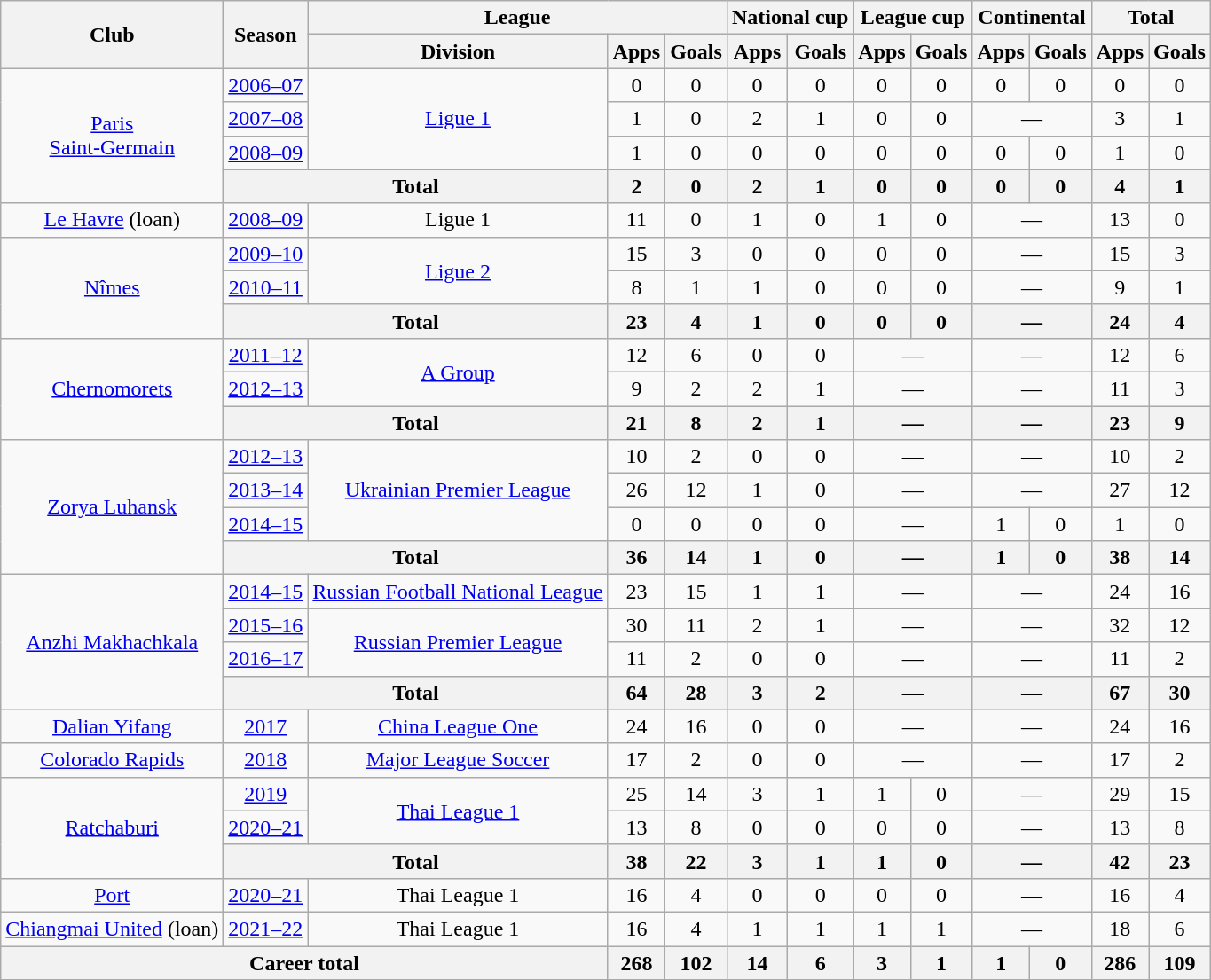<table class="wikitable" style="text-align:center">
<tr>
<th rowspan="2">Club</th>
<th rowspan="2">Season</th>
<th colspan="3">League</th>
<th colspan="2">National cup</th>
<th colspan="2">League cup</th>
<th colspan="2">Continental</th>
<th colspan="2">Total</th>
</tr>
<tr>
<th>Division</th>
<th>Apps</th>
<th>Goals</th>
<th>Apps</th>
<th>Goals</th>
<th>Apps</th>
<th>Goals</th>
<th>Apps</th>
<th>Goals</th>
<th>Apps</th>
<th>Goals</th>
</tr>
<tr>
<td rowspan="4"><a href='#'>Paris <br>Saint-Germain</a></td>
<td><a href='#'>2006–07</a></td>
<td rowspan="3"><a href='#'>Ligue 1</a></td>
<td>0</td>
<td>0</td>
<td>0</td>
<td>0</td>
<td>0</td>
<td>0</td>
<td>0</td>
<td>0</td>
<td>0</td>
<td>0</td>
</tr>
<tr>
<td><a href='#'>2007–08</a></td>
<td>1</td>
<td>0</td>
<td>2</td>
<td>1</td>
<td>0</td>
<td>0</td>
<td colspan="2">—</td>
<td>3</td>
<td>1</td>
</tr>
<tr>
<td><a href='#'>2008–09</a></td>
<td>1</td>
<td>0</td>
<td>0</td>
<td>0</td>
<td>0</td>
<td>0</td>
<td>0</td>
<td>0</td>
<td>1</td>
<td>0</td>
</tr>
<tr>
<th colspan="2">Total</th>
<th>2</th>
<th>0</th>
<th>2</th>
<th>1</th>
<th>0</th>
<th>0</th>
<th>0</th>
<th>0</th>
<th>4</th>
<th>1</th>
</tr>
<tr>
<td><a href='#'>Le Havre</a> (loan)</td>
<td><a href='#'>2008–09</a></td>
<td>Ligue 1</td>
<td>11</td>
<td>0</td>
<td>1</td>
<td>0</td>
<td>1</td>
<td>0</td>
<td colspan="2">—</td>
<td>13</td>
<td>0</td>
</tr>
<tr>
<td rowspan="3"><a href='#'>Nîmes</a></td>
<td><a href='#'>2009–10</a></td>
<td rowspan="2"><a href='#'>Ligue 2</a></td>
<td>15</td>
<td>3</td>
<td>0</td>
<td>0</td>
<td>0</td>
<td>0</td>
<td colspan="2">—</td>
<td>15</td>
<td>3</td>
</tr>
<tr>
<td><a href='#'>2010–11</a></td>
<td>8</td>
<td>1</td>
<td>1</td>
<td>0</td>
<td>0</td>
<td>0</td>
<td colspan="2">—</td>
<td>9</td>
<td>1</td>
</tr>
<tr>
<th colspan="2">Total</th>
<th>23</th>
<th>4</th>
<th>1</th>
<th>0</th>
<th>0</th>
<th>0</th>
<th colspan="2">—</th>
<th>24</th>
<th>4</th>
</tr>
<tr>
<td rowspan="3"><a href='#'>Chernomorets</a></td>
<td><a href='#'>2011–12</a></td>
<td rowspan="2"><a href='#'>A Group</a></td>
<td>12</td>
<td>6</td>
<td>0</td>
<td>0</td>
<td colspan="2">—</td>
<td colspan="2">—</td>
<td>12</td>
<td>6</td>
</tr>
<tr>
<td><a href='#'>2012–13</a></td>
<td>9</td>
<td>2</td>
<td>2</td>
<td>1</td>
<td colspan="2">—</td>
<td colspan="2">—</td>
<td>11</td>
<td>3</td>
</tr>
<tr>
<th colspan="2">Total</th>
<th>21</th>
<th>8</th>
<th>2</th>
<th>1</th>
<th colspan="2">—</th>
<th colspan="2">—</th>
<th>23</th>
<th>9</th>
</tr>
<tr>
<td rowspan="4"><a href='#'>Zorya Luhansk</a></td>
<td><a href='#'>2012–13</a></td>
<td rowspan="3"><a href='#'>Ukrainian Premier League</a></td>
<td>10</td>
<td>2</td>
<td>0</td>
<td>0</td>
<td colspan="2">—</td>
<td colspan="2">—</td>
<td>10</td>
<td>2</td>
</tr>
<tr>
<td><a href='#'>2013–14</a></td>
<td>26</td>
<td>12</td>
<td>1</td>
<td>0</td>
<td colspan="2">—</td>
<td colspan="2">—</td>
<td>27</td>
<td>12</td>
</tr>
<tr>
<td><a href='#'>2014–15</a></td>
<td>0</td>
<td>0</td>
<td>0</td>
<td>0</td>
<td colspan="2">—</td>
<td>1</td>
<td>0</td>
<td>1</td>
<td>0</td>
</tr>
<tr>
<th colspan="2">Total</th>
<th>36</th>
<th>14</th>
<th>1</th>
<th>0</th>
<th colspan="2">—</th>
<th>1</th>
<th>0</th>
<th>38</th>
<th>14</th>
</tr>
<tr>
<td rowspan="4"><a href='#'>Anzhi Makhachkala</a></td>
<td><a href='#'>2014–15</a></td>
<td><a href='#'>Russian Football National League</a></td>
<td>23</td>
<td>15</td>
<td>1</td>
<td>1</td>
<td colspan="2">—</td>
<td colspan="2">—</td>
<td>24</td>
<td>16</td>
</tr>
<tr>
<td><a href='#'>2015–16</a></td>
<td rowspan="2"><a href='#'>Russian Premier League</a></td>
<td>30</td>
<td>11</td>
<td>2</td>
<td>1</td>
<td colspan="2">—</td>
<td colspan="2">—</td>
<td>32</td>
<td>12</td>
</tr>
<tr>
<td><a href='#'>2016–17</a></td>
<td>11</td>
<td>2</td>
<td>0</td>
<td>0</td>
<td colspan="2">—</td>
<td colspan="2">—</td>
<td>11</td>
<td>2</td>
</tr>
<tr>
<th colspan="2">Total</th>
<th>64</th>
<th>28</th>
<th>3</th>
<th>2</th>
<th colspan="2">—</th>
<th colspan="2">—</th>
<th>67</th>
<th>30</th>
</tr>
<tr>
<td><a href='#'>Dalian Yifang</a></td>
<td><a href='#'>2017</a></td>
<td><a href='#'>China League One</a></td>
<td>24</td>
<td>16</td>
<td>0</td>
<td>0</td>
<td colspan="2">—</td>
<td colspan="2">—</td>
<td>24</td>
<td>16</td>
</tr>
<tr>
<td><a href='#'>Colorado Rapids</a></td>
<td><a href='#'>2018</a></td>
<td><a href='#'>Major League Soccer</a></td>
<td>17</td>
<td>2</td>
<td>0</td>
<td>0</td>
<td colspan="2">—</td>
<td colspan="2">—</td>
<td>17</td>
<td>2</td>
</tr>
<tr>
<td rowspan="3"><a href='#'>Ratchaburi</a></td>
<td><a href='#'>2019</a></td>
<td rowspan="2"><a href='#'>Thai League 1</a></td>
<td>25</td>
<td>14</td>
<td>3</td>
<td>1</td>
<td>1</td>
<td>0</td>
<td colspan="2">—</td>
<td>29</td>
<td>15</td>
</tr>
<tr>
<td><a href='#'>2020–21</a></td>
<td>13</td>
<td>8</td>
<td>0</td>
<td>0</td>
<td>0</td>
<td>0</td>
<td colspan="2">—</td>
<td>13</td>
<td>8</td>
</tr>
<tr>
<th colspan="2">Total</th>
<th>38</th>
<th>22</th>
<th>3</th>
<th>1</th>
<th>1</th>
<th>0</th>
<th colspan="2">—</th>
<th>42</th>
<th>23</th>
</tr>
<tr>
<td><a href='#'>Port</a></td>
<td><a href='#'>2020–21</a></td>
<td>Thai League 1</td>
<td>16</td>
<td>4</td>
<td>0</td>
<td>0</td>
<td>0</td>
<td>0</td>
<td colspan="2">—</td>
<td>16</td>
<td>4</td>
</tr>
<tr>
<td><a href='#'>Chiangmai United</a> (loan)</td>
<td><a href='#'>2021–22</a></td>
<td>Thai League 1</td>
<td>16</td>
<td>4</td>
<td>1</td>
<td>1</td>
<td>1</td>
<td>1</td>
<td colspan="2">—</td>
<td>18</td>
<td>6</td>
</tr>
<tr>
<th colspan="3">Career total</th>
<th>268</th>
<th>102</th>
<th>14</th>
<th>6</th>
<th>3</th>
<th>1</th>
<th>1</th>
<th>0</th>
<th>286</th>
<th>109</th>
</tr>
</table>
